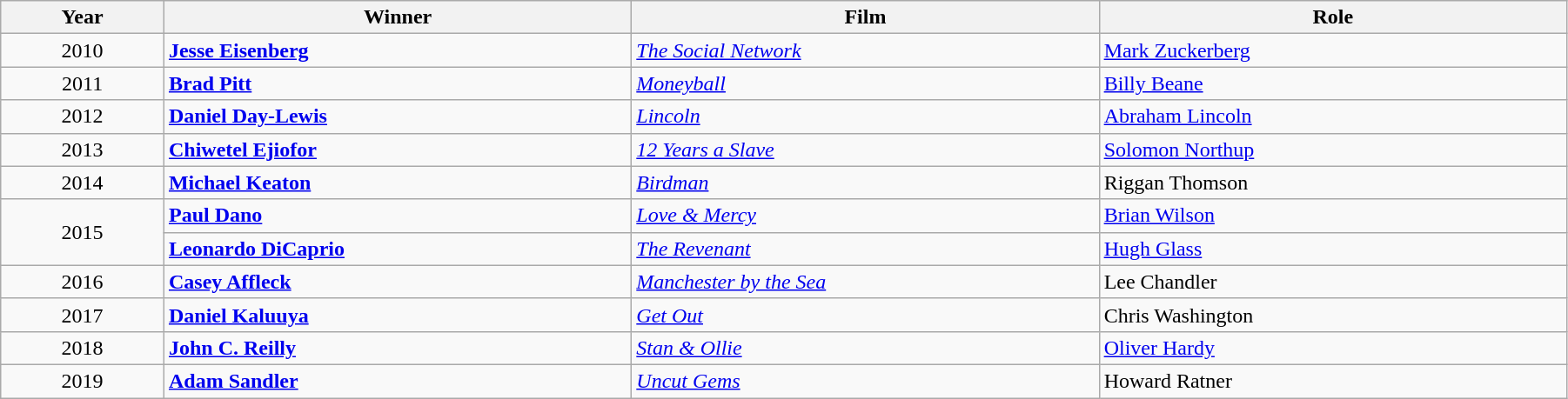<table class="wikitable" width="95%" cellpadding="5">
<tr>
<th width="100"><strong>Year</strong></th>
<th width="300"><strong>Winner</strong></th>
<th width="300"><strong>Film</strong></th>
<th width="300"><strong>Role</strong></th>
</tr>
<tr>
<td style="text-align:center;">2010</td>
<td><strong><a href='#'>Jesse Eisenberg</a></strong></td>
<td><em><a href='#'>The Social Network</a></em></td>
<td><a href='#'>Mark Zuckerberg</a></td>
</tr>
<tr>
<td style="text-align:center;">2011</td>
<td><strong><a href='#'>Brad Pitt</a></strong></td>
<td><em><a href='#'>Moneyball</a></em></td>
<td><a href='#'>Billy Beane</a></td>
</tr>
<tr>
<td style="text-align:center;">2012</td>
<td><strong><a href='#'>Daniel Day-Lewis</a></strong></td>
<td><em><a href='#'>Lincoln</a></em></td>
<td><a href='#'>Abraham Lincoln</a></td>
</tr>
<tr>
<td style="text-align:center;">2013</td>
<td><strong><a href='#'>Chiwetel Ejiofor</a></strong></td>
<td><em><a href='#'>12 Years a Slave</a></em></td>
<td><a href='#'>Solomon Northup</a></td>
</tr>
<tr>
<td style="text-align:center;">2014</td>
<td><strong><a href='#'>Michael Keaton</a></strong></td>
<td><em><a href='#'>Birdman</a></em></td>
<td>Riggan Thomson</td>
</tr>
<tr>
<td rowspan=2 style="text-align:center;">2015</td>
<td><strong><a href='#'>Paul Dano</a></strong></td>
<td><em><a href='#'>Love & Mercy</a></em></td>
<td><a href='#'>Brian Wilson</a></td>
</tr>
<tr>
<td><strong><a href='#'>Leonardo DiCaprio</a></strong></td>
<td><em><a href='#'>The Revenant</a></em></td>
<td><a href='#'>Hugh Glass</a></td>
</tr>
<tr>
<td style="text-align:center;">2016</td>
<td><strong><a href='#'>Casey Affleck</a></strong></td>
<td><em><a href='#'>Manchester by the Sea</a></em></td>
<td>Lee Chandler</td>
</tr>
<tr>
<td style="text-align:center;">2017</td>
<td><strong><a href='#'>Daniel Kaluuya</a></strong></td>
<td><em><a href='#'>Get Out</a></em></td>
<td>Chris Washington</td>
</tr>
<tr>
<td style="text-align:center;">2018</td>
<td><strong><a href='#'>John C. Reilly</a></strong></td>
<td><em><a href='#'>Stan & Ollie</a></em></td>
<td><a href='#'>Oliver Hardy</a></td>
</tr>
<tr>
<td style="text-align:center;">2019</td>
<td><strong><a href='#'>Adam Sandler</a></strong></td>
<td><em><a href='#'>Uncut Gems</a></em></td>
<td>Howard Ratner</td>
</tr>
</table>
